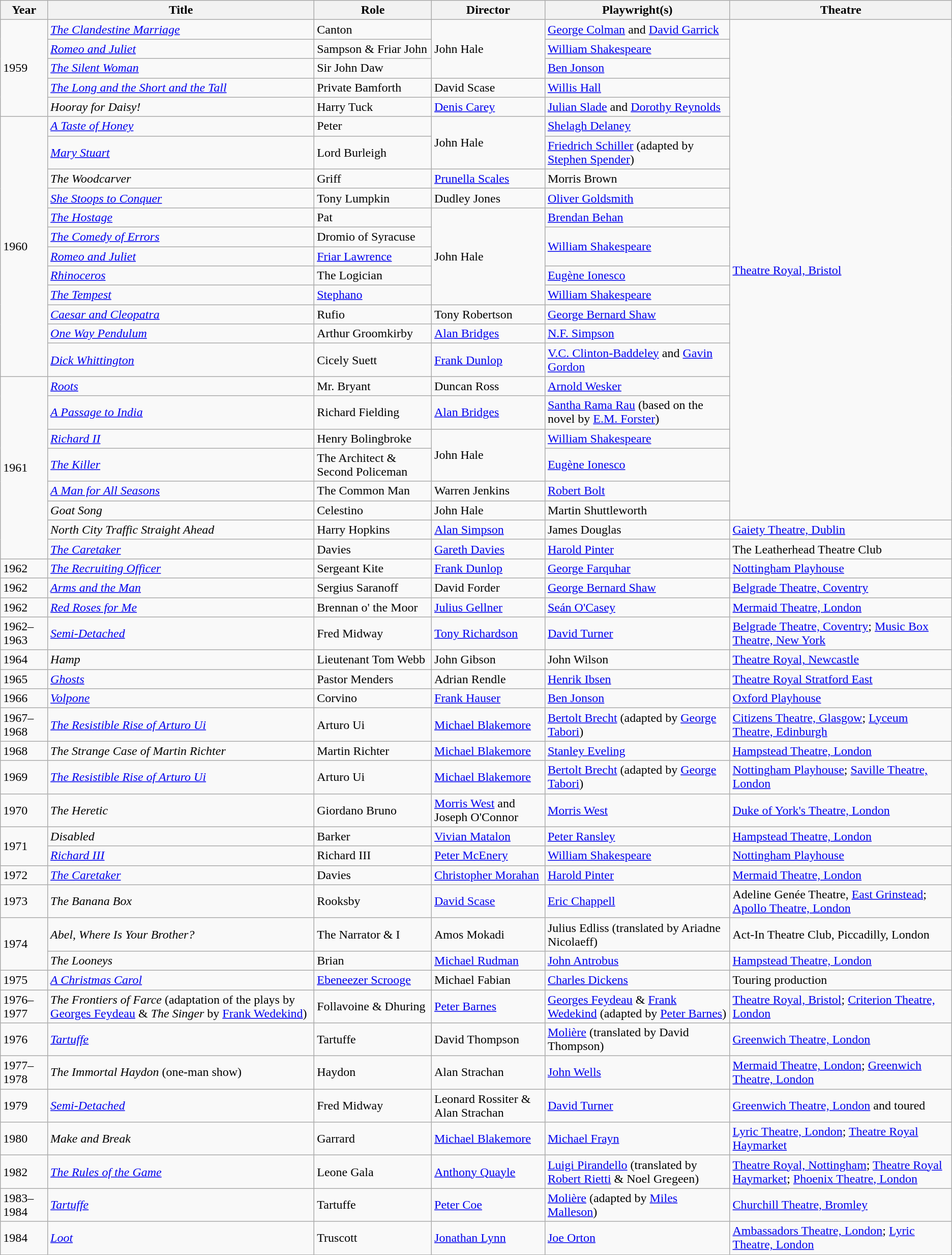<table class="wikitable sortable">
<tr>
<th>Year</th>
<th>Title</th>
<th>Role</th>
<th>Director</th>
<th>Playwright(s)</th>
<th>Theatre</th>
</tr>
<tr>
<td rowspan="5">1959</td>
<td><em><a href='#'>The Clandestine Marriage</a></em></td>
<td>Canton</td>
<td rowspan="3">John Hale</td>
<td><a href='#'>George Colman</a> and <a href='#'>David Garrick</a></td>
<td rowspan="23"><a href='#'>Theatre Royal, Bristol</a></td>
</tr>
<tr>
<td><em><a href='#'>Romeo and Juliet</a></em></td>
<td>Sampson & Friar John</td>
<td><a href='#'>William Shakespeare</a></td>
</tr>
<tr>
<td><em><a href='#'>The Silent Woman</a></em></td>
<td>Sir John Daw</td>
<td><a href='#'>Ben Jonson</a></td>
</tr>
<tr>
<td><em><a href='#'>The Long and the Short and the Tall</a></em></td>
<td>Private Bamforth</td>
<td>David Scase</td>
<td><a href='#'>Willis Hall</a></td>
</tr>
<tr>
<td><em>Hooray for Daisy!</em></td>
<td>Harry Tuck</td>
<td><a href='#'>Denis Carey</a></td>
<td><a href='#'>Julian Slade</a> and <a href='#'>Dorothy Reynolds</a></td>
</tr>
<tr>
<td rowspan="12">1960</td>
<td><em><a href='#'>A Taste of Honey</a></em></td>
<td>Peter</td>
<td rowspan="2">John Hale</td>
<td><a href='#'>Shelagh Delaney</a></td>
</tr>
<tr>
<td><em><a href='#'>Mary Stuart</a></em></td>
<td>Lord Burleigh</td>
<td><a href='#'>Friedrich Schiller</a> (adapted by <a href='#'>Stephen Spender</a>)</td>
</tr>
<tr>
<td><em>The Woodcarver</em></td>
<td>Griff</td>
<td><a href='#'>Prunella Scales</a></td>
<td>Morris Brown</td>
</tr>
<tr>
<td><em><a href='#'>She Stoops to Conquer</a></em></td>
<td>Tony Lumpkin</td>
<td>Dudley Jones</td>
<td><a href='#'>Oliver Goldsmith</a></td>
</tr>
<tr>
<td><em><a href='#'>The Hostage</a></em></td>
<td>Pat</td>
<td rowspan="5">John Hale</td>
<td><a href='#'>Brendan Behan</a></td>
</tr>
<tr>
<td><em><a href='#'>The Comedy of Errors</a></em></td>
<td>Dromio of Syracuse</td>
<td rowspan="2"><a href='#'>William Shakespeare</a></td>
</tr>
<tr>
<td><em><a href='#'>Romeo and Juliet</a></em></td>
<td><a href='#'>Friar Lawrence</a></td>
</tr>
<tr>
<td><em><a href='#'>Rhinoceros</a></em></td>
<td>The Logician</td>
<td><a href='#'>Eugène Ionesco</a></td>
</tr>
<tr>
<td><em><a href='#'>The Tempest</a></em></td>
<td><a href='#'>Stephano</a></td>
<td><a href='#'>William Shakespeare</a></td>
</tr>
<tr>
<td><em><a href='#'>Caesar and Cleopatra</a></em></td>
<td>Rufio</td>
<td>Tony Robertson</td>
<td><a href='#'>George Bernard Shaw</a></td>
</tr>
<tr>
<td><em><a href='#'>One Way Pendulum</a></em></td>
<td>Arthur Groomkirby</td>
<td><a href='#'>Alan Bridges</a></td>
<td><a href='#'>N.F. Simpson</a></td>
</tr>
<tr>
<td><em><a href='#'>Dick Whittington</a></em></td>
<td>Cicely Suett</td>
<td><a href='#'>Frank Dunlop</a></td>
<td><a href='#'>V.C. Clinton-Baddeley</a> and <a href='#'>Gavin Gordon</a></td>
</tr>
<tr>
<td rowspan="8">1961</td>
<td><em><a href='#'>Roots</a></em></td>
<td>Mr. Bryant</td>
<td>Duncan Ross</td>
<td><a href='#'>Arnold Wesker</a></td>
</tr>
<tr>
<td><em><a href='#'>A Passage to India</a></em></td>
<td>Richard Fielding</td>
<td><a href='#'>Alan Bridges</a></td>
<td><a href='#'>Santha Rama Rau</a> (based on the novel by <a href='#'>E.M. Forster</a>)</td>
</tr>
<tr>
<td><em><a href='#'>Richard II</a></em></td>
<td>Henry Bolingbroke</td>
<td rowspan="2">John Hale</td>
<td><a href='#'>William Shakespeare</a></td>
</tr>
<tr>
<td><em><a href='#'>The Killer</a></em></td>
<td>The Architect & Second Policeman</td>
<td><a href='#'>Eugène Ionesco</a></td>
</tr>
<tr>
<td><em><a href='#'>A Man for All Seasons</a></em></td>
<td>The Common Man</td>
<td>Warren Jenkins</td>
<td><a href='#'>Robert Bolt</a></td>
</tr>
<tr>
<td><em>Goat Song</em></td>
<td>Celestino</td>
<td>John Hale</td>
<td>Martin Shuttleworth</td>
</tr>
<tr>
<td><em>North City Traffic Straight Ahead</em></td>
<td>Harry Hopkins</td>
<td><a href='#'>Alan Simpson</a></td>
<td>James Douglas</td>
<td><a href='#'>Gaiety Theatre, Dublin</a></td>
</tr>
<tr>
<td><em><a href='#'>The Caretaker</a></em></td>
<td>Davies</td>
<td><a href='#'>Gareth Davies</a></td>
<td><a href='#'>Harold Pinter</a></td>
<td>The Leatherhead Theatre Club</td>
</tr>
<tr>
<td>1962</td>
<td><em><a href='#'>The Recruiting Officer</a></em></td>
<td>Sergeant Kite</td>
<td><a href='#'>Frank Dunlop</a></td>
<td><a href='#'>George Farquhar</a></td>
<td><a href='#'>Nottingham Playhouse</a></td>
</tr>
<tr>
<td>1962</td>
<td><em><a href='#'>Arms and the Man</a></em></td>
<td>Sergius Saranoff</td>
<td>David Forder</td>
<td><a href='#'>George Bernard Shaw</a></td>
<td><a href='#'>Belgrade Theatre, Coventry</a></td>
</tr>
<tr>
<td>1962</td>
<td><em><a href='#'>Red Roses for Me</a></em></td>
<td>Brennan o' the Moor</td>
<td><a href='#'>Julius Gellner</a></td>
<td><a href='#'>Seán O'Casey</a></td>
<td><a href='#'>Mermaid Theatre, London</a></td>
</tr>
<tr>
<td>1962–1963</td>
<td><em><a href='#'>Semi-Detached</a></em></td>
<td>Fred Midway</td>
<td><a href='#'>Tony Richardson</a></td>
<td><a href='#'>David Turner</a></td>
<td><a href='#'>Belgrade Theatre, Coventry</a>; <a href='#'>Music Box Theatre, New York</a></td>
</tr>
<tr>
<td>1964</td>
<td><em>Hamp</em></td>
<td>Lieutenant Tom Webb</td>
<td>John Gibson</td>
<td>John Wilson</td>
<td><a href='#'>Theatre Royal, Newcastle</a></td>
</tr>
<tr>
<td>1965</td>
<td><em><a href='#'>Ghosts</a></em></td>
<td>Pastor Menders</td>
<td>Adrian Rendle</td>
<td><a href='#'>Henrik Ibsen</a></td>
<td><a href='#'>Theatre Royal Stratford East</a></td>
</tr>
<tr>
<td>1966</td>
<td><em><a href='#'>Volpone</a></em></td>
<td>Corvino</td>
<td><a href='#'>Frank Hauser</a></td>
<td><a href='#'>Ben Jonson</a></td>
<td><a href='#'>Oxford Playhouse</a></td>
</tr>
<tr>
<td>1967–1968</td>
<td><em><a href='#'>The Resistible Rise of Arturo Ui</a></em></td>
<td>Arturo Ui</td>
<td><a href='#'>Michael Blakemore</a></td>
<td><a href='#'>Bertolt Brecht</a> (adapted by <a href='#'>George Tabori</a>)</td>
<td><a href='#'>Citizens Theatre, Glasgow</a>; <a href='#'>Lyceum Theatre, Edinburgh</a></td>
</tr>
<tr>
<td>1968</td>
<td><em>The Strange Case of Martin Richter</em></td>
<td>Martin Richter</td>
<td><a href='#'>Michael Blakemore</a></td>
<td><a href='#'>Stanley Eveling</a></td>
<td><a href='#'>Hampstead Theatre, London</a></td>
</tr>
<tr>
<td>1969</td>
<td><em><a href='#'>The Resistible Rise of Arturo Ui</a></em></td>
<td>Arturo Ui</td>
<td><a href='#'>Michael Blakemore</a></td>
<td><a href='#'>Bertolt Brecht</a> (adapted by <a href='#'>George Tabori</a>)</td>
<td><a href='#'>Nottingham Playhouse</a>; <a href='#'>Saville Theatre, London</a></td>
</tr>
<tr>
<td>1970</td>
<td><em>The Heretic</em></td>
<td>Giordano Bruno</td>
<td><a href='#'>Morris West</a> and Joseph O'Connor</td>
<td><a href='#'>Morris West</a></td>
<td><a href='#'>Duke of York's Theatre, London</a></td>
</tr>
<tr>
<td rowspan="2">1971</td>
<td><em>Disabled</em></td>
<td>Barker</td>
<td><a href='#'>Vivian Matalon</a></td>
<td><a href='#'>Peter Ransley</a></td>
<td><a href='#'>Hampstead Theatre, London</a></td>
</tr>
<tr>
<td><em><a href='#'>Richard III</a></em></td>
<td>Richard III</td>
<td><a href='#'>Peter McEnery</a></td>
<td><a href='#'>William Shakespeare</a></td>
<td><a href='#'>Nottingham Playhouse</a></td>
</tr>
<tr>
<td>1972</td>
<td><em><a href='#'>The Caretaker</a></em></td>
<td>Davies</td>
<td><a href='#'>Christopher Morahan</a></td>
<td><a href='#'>Harold Pinter</a></td>
<td><a href='#'>Mermaid Theatre, London</a></td>
</tr>
<tr>
<td>1973</td>
<td><em>The Banana Box</em></td>
<td>Rooksby</td>
<td><a href='#'>David Scase</a></td>
<td><a href='#'>Eric Chappell</a></td>
<td>Adeline Genée Theatre, <a href='#'>East Grinstead</a>; <a href='#'>Apollo Theatre, London</a></td>
</tr>
<tr>
<td rowspan="2">1974</td>
<td><em>Abel, Where Is Your Brother?</em></td>
<td>The Narrator & I</td>
<td>Amos Mokadi</td>
<td>Julius Edliss (translated by Ariadne Nicolaeff)</td>
<td>Act-In Theatre Club, Piccadilly, London</td>
</tr>
<tr>
<td><em>The Looneys</em></td>
<td>Brian</td>
<td><a href='#'>Michael Rudman</a></td>
<td><a href='#'>John Antrobus</a></td>
<td><a href='#'>Hampstead Theatre, London</a></td>
</tr>
<tr>
<td>1975</td>
<td><em><a href='#'>A Christmas Carol</a></em></td>
<td><a href='#'>Ebeneezer Scrooge</a></td>
<td>Michael Fabian</td>
<td><a href='#'>Charles Dickens</a></td>
<td>Touring production</td>
</tr>
<tr>
<td>1976–1977</td>
<td><em>The Frontiers of Farce</em> (adaptation of the plays  by <a href='#'>Georges Feydeau</a> & <em>The Singer</em> by <a href='#'>Frank Wedekind</a>)</td>
<td>Follavoine & Dhuring</td>
<td><a href='#'>Peter Barnes</a></td>
<td><a href='#'>Georges Feydeau</a> & <a href='#'>Frank Wedekind</a> (adapted by <a href='#'>Peter Barnes</a>)</td>
<td><a href='#'>Theatre Royal, Bristol</a>; <a href='#'>Criterion Theatre, London</a></td>
</tr>
<tr>
<td>1976</td>
<td><em><a href='#'>Tartuffe</a></em></td>
<td>Tartuffe</td>
<td>David Thompson</td>
<td><a href='#'>Molière</a> (translated by David Thompson)</td>
<td><a href='#'>Greenwich Theatre, London</a></td>
</tr>
<tr>
<td>1977–1978</td>
<td><em>The Immortal Haydon</em> (one-man show)</td>
<td>Haydon</td>
<td>Alan Strachan</td>
<td><a href='#'>John Wells</a></td>
<td><a href='#'>Mermaid Theatre, London</a>; <a href='#'>Greenwich Theatre, London</a></td>
</tr>
<tr>
<td>1979</td>
<td><em><a href='#'>Semi-Detached</a></em></td>
<td>Fred Midway</td>
<td>Leonard Rossiter & Alan Strachan</td>
<td><a href='#'>David Turner</a></td>
<td><a href='#'>Greenwich Theatre, London</a> and toured</td>
</tr>
<tr>
<td>1980</td>
<td><em>Make and Break</em></td>
<td>Garrard</td>
<td><a href='#'>Michael Blakemore</a></td>
<td><a href='#'>Michael Frayn</a></td>
<td><a href='#'>Lyric Theatre, London</a>; <a href='#'>Theatre Royal Haymarket</a></td>
</tr>
<tr>
<td>1982</td>
<td><em><a href='#'>The Rules of the Game</a></em></td>
<td>Leone Gala</td>
<td><a href='#'>Anthony Quayle</a></td>
<td><a href='#'>Luigi Pirandello</a> (translated by <a href='#'>Robert Rietti</a> & Noel Gregeen)</td>
<td><a href='#'>Theatre Royal, Nottingham</a>; <a href='#'>Theatre Royal Haymarket</a>; <a href='#'>Phoenix Theatre, London</a></td>
</tr>
<tr>
<td>1983–1984</td>
<td><em><a href='#'>Tartuffe</a></em></td>
<td>Tartuffe</td>
<td><a href='#'>Peter Coe</a></td>
<td><a href='#'>Molière</a> (adapted by <a href='#'>Miles Malleson</a>)</td>
<td><a href='#'>Churchill Theatre, Bromley</a></td>
</tr>
<tr>
<td>1984</td>
<td><em><a href='#'>Loot</a></em></td>
<td>Truscott</td>
<td><a href='#'>Jonathan Lynn</a></td>
<td><a href='#'>Joe Orton</a></td>
<td><a href='#'>Ambassadors Theatre, London</a>; <a href='#'>Lyric Theatre, London</a></td>
</tr>
</table>
